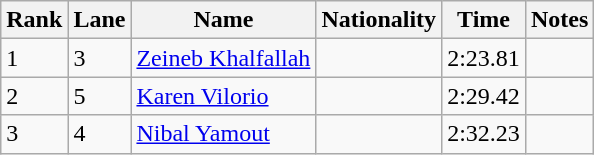<table class="wikitable">
<tr>
<th>Rank</th>
<th>Lane</th>
<th>Name</th>
<th>Nationality</th>
<th>Time</th>
<th>Notes</th>
</tr>
<tr>
<td>1</td>
<td>3</td>
<td><a href='#'>Zeineb Khalfallah</a></td>
<td></td>
<td>2:23.81</td>
<td></td>
</tr>
<tr>
<td>2</td>
<td>5</td>
<td><a href='#'>Karen Vilorio</a></td>
<td></td>
<td>2:29.42</td>
<td></td>
</tr>
<tr>
<td>3</td>
<td>4</td>
<td><a href='#'>Nibal Yamout</a></td>
<td></td>
<td>2:32.23</td>
<td></td>
</tr>
</table>
